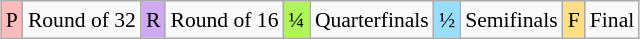<table class="wikitable" style="margin:0.5em auto; font-size:90%; line-height:1.25em; text-align:center;">
<tr>
<td bgcolor="#FFBBBB" align=center>P</td>
<td>Round of 32</td>
<td bgcolor="#D0A9F5" align=center>R</td>
<td>Round of 16</td>
<td bgcolor="#AFF55B" align=center>¼</td>
<td>Quarterfinals</td>
<td bgcolor="#97DEFF" align=center>½</td>
<td>Semifinals</td>
<td bgcolor="#FFDF80" align=center>F</td>
<td>Final</td>
</tr>
</table>
